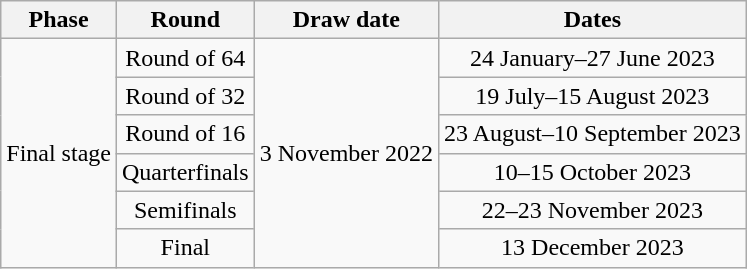<table class="wikitable" style="text-align:center">
<tr>
<th>Phase</th>
<th>Round</th>
<th>Draw date</th>
<th>Dates</th>
</tr>
<tr>
<td rowspan=6>Final stage</td>
<td>Round of 64</td>
<td rowspan=6>3 November 2022</td>
<td>24 January–27 June 2023</td>
</tr>
<tr>
<td>Round of 32</td>
<td>19 July–15 August 2023</td>
</tr>
<tr>
<td>Round of 16</td>
<td>23 August–10 September 2023</td>
</tr>
<tr>
<td>Quarterfinals</td>
<td>10–15 October 2023</td>
</tr>
<tr>
<td>Semifinals</td>
<td>22–23 November 2023</td>
</tr>
<tr>
<td>Final</td>
<td>13 December 2023</td>
</tr>
</table>
